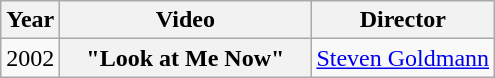<table class="wikitable plainrowheaders">
<tr>
<th>Year</th>
<th style="width:10em;">Video</th>
<th>Director</th>
</tr>
<tr>
<td>2002</td>
<th scope="row">"Look at Me Now"</th>
<td><a href='#'>Steven Goldmann</a></td>
</tr>
</table>
